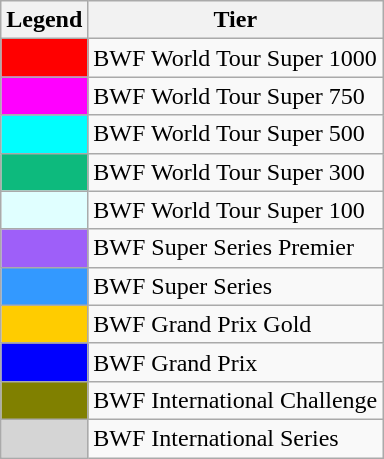<table class=wikitable>
<tr>
<th>Legend</th>
<th>Tier</th>
</tr>
<tr>
<td style="background:#FF0000;"></td>
<td>BWF World Tour Super 1000</td>
</tr>
<tr>
<td style="background:#FF00FF;"></td>
<td>BWF World Tour Super 750</td>
</tr>
<tr>
<td style="background:#00FFFF;"></td>
<td>BWF World Tour Super 500</td>
</tr>
<tr>
<td style="background:#0dba7d;"></td>
<td>BWF World Tour Super 300</td>
</tr>
<tr>
<td style="background:#e0ffff;"></td>
<td>BWF World Tour Super 100</td>
</tr>
<tr>
<td style="background:#9e5ff9;"></td>
<td>BWF Super Series Premier</td>
</tr>
<tr>
<td style="background:#3399ff;"></td>
<td>BWF Super Series</td>
</tr>
<tr>
<td style="background:#ffcc00;"></td>
<td>BWF Grand Prix Gold</td>
</tr>
<tr>
<td style="background:#0000FF;"></td>
<td>BWF Grand Prix</td>
</tr>
<tr>
<td style="background:#808000;"></td>
<td>BWF International Challenge</td>
</tr>
<tr>
<td style="background:#D5D5D5;"></td>
<td>BWF International Series</td>
</tr>
</table>
